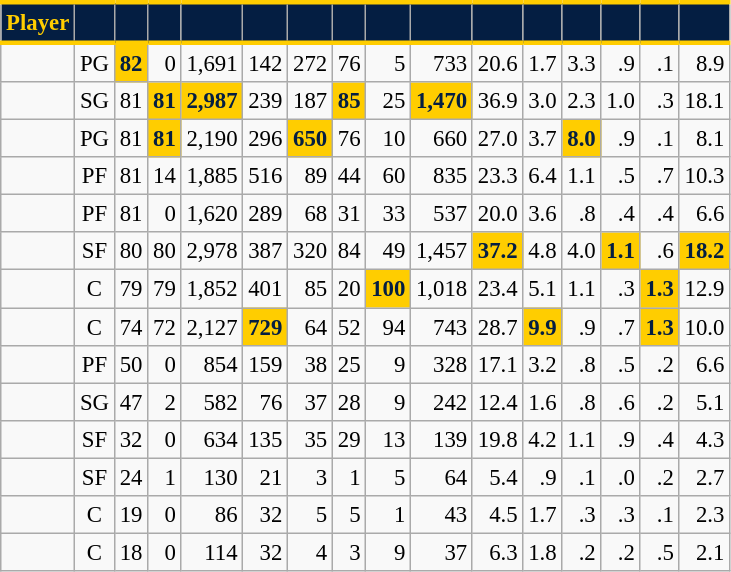<table class="wikitable sortable" style="font-size: 95%; text-align:right;">
<tr>
<th style="background:#041E42; color:#FFCD00; border-top:#FFCD00 3px solid; border-bottom:#FFCD00 3px solid;">Player</th>
<th style="background:#041E42; color:#FFCD00; border-top:#FFCD00 3px solid; border-bottom:#FFCD00 3px solid;"></th>
<th style="background:#041E42; color:#FFCD00; border-top:#FFCD00 3px solid; border-bottom:#FFCD00 3px solid;"></th>
<th style="background:#041E42; color:#FFCD00; border-top:#FFCD00 3px solid; border-bottom:#FFCD00 3px solid;"></th>
<th style="background:#041E42; color:#FFCD00; border-top:#FFCD00 3px solid; border-bottom:#FFCD00 3px solid;"></th>
<th style="background:#041E42; color:#FFCD00; border-top:#FFCD00 3px solid; border-bottom:#FFCD00 3px solid;"></th>
<th style="background:#041E42; color:#FFCD00; border-top:#FFCD00 3px solid; border-bottom:#FFCD00 3px solid;"></th>
<th style="background:#041E42; color:#FFCD00; border-top:#FFCD00 3px solid; border-bottom:#FFCD00 3px solid;"></th>
<th style="background:#041E42; color:#FFCD00; border-top:#FFCD00 3px solid; border-bottom:#FFCD00 3px solid;"></th>
<th style="background:#041E42; color:#FFCD00; border-top:#FFCD00 3px solid; border-bottom:#FFCD00 3px solid;"></th>
<th style="background:#041E42; color:#FFCD00; border-top:#FFCD00 3px solid; border-bottom:#FFCD00 3px solid;"></th>
<th style="background:#041E42; color:#FFCD00; border-top:#FFCD00 3px solid; border-bottom:#FFCD00 3px solid;"></th>
<th style="background:#041E42; color:#FFCD00; border-top:#FFCD00 3px solid; border-bottom:#FFCD00 3px solid;"></th>
<th style="background:#041E42; color:#FFCD00; border-top:#FFCD00 3px solid; border-bottom:#FFCD00 3px solid;"></th>
<th style="background:#041E42; color:#FFCD00; border-top:#FFCD00 3px solid; border-bottom:#FFCD00 3px solid;"></th>
<th style="background:#041E42; color:#FFCD00; border-top:#FFCD00 3px solid; border-bottom:#FFCD00 3px solid;"></th>
</tr>
<tr>
<td style="text-align:left;"></td>
<td style="text-align:center;">PG</td>
<td style="background:#FFCD00; color:#041E42;"><strong>82</strong></td>
<td>0</td>
<td>1,691</td>
<td>142</td>
<td>272</td>
<td>76</td>
<td>5</td>
<td>733</td>
<td>20.6</td>
<td>1.7</td>
<td>3.3</td>
<td>.9</td>
<td>.1</td>
<td>8.9</td>
</tr>
<tr>
<td style="text-align:left;"></td>
<td style="text-align:center;">SG</td>
<td>81</td>
<td style="background:#FFCD00; color:#041E42;"><strong>81</strong></td>
<td style="background:#FFCD00; color:#041E42;"><strong>2,987</strong></td>
<td>239</td>
<td>187</td>
<td style="background:#FFCD00; color:#041E42;"><strong>85</strong></td>
<td>25</td>
<td style="background:#FFCD00; color:#041E42;"><strong>1,470</strong></td>
<td>36.9</td>
<td>3.0</td>
<td>2.3</td>
<td>1.0</td>
<td>.3</td>
<td>18.1</td>
</tr>
<tr>
<td style="text-align:left;"></td>
<td style="text-align:center;">PG</td>
<td>81</td>
<td style="background:#FFCD00; color:#041E42;"><strong>81</strong></td>
<td>2,190</td>
<td>296</td>
<td style="background:#FFCD00; color:#041E42;"><strong>650</strong></td>
<td>76</td>
<td>10</td>
<td>660</td>
<td>27.0</td>
<td>3.7</td>
<td style="background:#FFCD00; color:#041E42;"><strong>8.0</strong></td>
<td>.9</td>
<td>.1</td>
<td>8.1</td>
</tr>
<tr>
<td style="text-align:left;"></td>
<td style="text-align:center;">PF</td>
<td>81</td>
<td>14</td>
<td>1,885</td>
<td>516</td>
<td>89</td>
<td>44</td>
<td>60</td>
<td>835</td>
<td>23.3</td>
<td>6.4</td>
<td>1.1</td>
<td>.5</td>
<td>.7</td>
<td>10.3</td>
</tr>
<tr>
<td style="text-align:left;"></td>
<td style="text-align:center;">PF</td>
<td>81</td>
<td>0</td>
<td>1,620</td>
<td>289</td>
<td>68</td>
<td>31</td>
<td>33</td>
<td>537</td>
<td>20.0</td>
<td>3.6</td>
<td>.8</td>
<td>.4</td>
<td>.4</td>
<td>6.6</td>
</tr>
<tr>
<td style="text-align:left;"></td>
<td style="text-align:center;">SF</td>
<td>80</td>
<td>80</td>
<td>2,978</td>
<td>387</td>
<td>320</td>
<td>84</td>
<td>49</td>
<td>1,457</td>
<td style="background:#FFCD00; color:#041E42;"><strong>37.2</strong></td>
<td>4.8</td>
<td>4.0</td>
<td style="background:#FFCD00; color:#041E42;"><strong>1.1</strong></td>
<td>.6</td>
<td style="background:#FFCD00; color:#041E42;"><strong>18.2</strong></td>
</tr>
<tr>
<td style="text-align:left;"></td>
<td style="text-align:center;">C</td>
<td>79</td>
<td>79</td>
<td>1,852</td>
<td>401</td>
<td>85</td>
<td>20</td>
<td style="background:#FFCD00; color:#041E42;"><strong>100</strong></td>
<td>1,018</td>
<td>23.4</td>
<td>5.1</td>
<td>1.1</td>
<td>.3</td>
<td style="background:#FFCD00; color:#041E42;"><strong>1.3</strong></td>
<td>12.9</td>
</tr>
<tr>
<td style="text-align:left;"></td>
<td style="text-align:center;">C</td>
<td>74</td>
<td>72</td>
<td>2,127</td>
<td style="background:#FFCD00; color:#041E42;"><strong>729</strong></td>
<td>64</td>
<td>52</td>
<td>94</td>
<td>743</td>
<td>28.7</td>
<td style="background:#FFCD00; color:#041E42;"><strong>9.9</strong></td>
<td>.9</td>
<td>.7</td>
<td style="background:#FFCD00; color:#041E42;"><strong>1.3</strong></td>
<td>10.0</td>
</tr>
<tr>
<td style="text-align:left;"></td>
<td style="text-align:center;">PF</td>
<td>50</td>
<td>0</td>
<td>854</td>
<td>159</td>
<td>38</td>
<td>25</td>
<td>9</td>
<td>328</td>
<td>17.1</td>
<td>3.2</td>
<td>.8</td>
<td>.5</td>
<td>.2</td>
<td>6.6</td>
</tr>
<tr>
<td style="text-align:left;"></td>
<td style="text-align:center;">SG</td>
<td>47</td>
<td>2</td>
<td>582</td>
<td>76</td>
<td>37</td>
<td>28</td>
<td>9</td>
<td>242</td>
<td>12.4</td>
<td>1.6</td>
<td>.8</td>
<td>.6</td>
<td>.2</td>
<td>5.1</td>
</tr>
<tr>
<td style="text-align:left;"></td>
<td style="text-align:center;">SF</td>
<td>32</td>
<td>0</td>
<td>634</td>
<td>135</td>
<td>35</td>
<td>29</td>
<td>13</td>
<td>139</td>
<td>19.8</td>
<td>4.2</td>
<td>1.1</td>
<td>.9</td>
<td>.4</td>
<td>4.3</td>
</tr>
<tr>
<td style="text-align:left;"></td>
<td style="text-align:center;">SF</td>
<td>24</td>
<td>1</td>
<td>130</td>
<td>21</td>
<td>3</td>
<td>1</td>
<td>5</td>
<td>64</td>
<td>5.4</td>
<td>.9</td>
<td>.1</td>
<td>.0</td>
<td>.2</td>
<td>2.7</td>
</tr>
<tr>
<td style="text-align:left;"></td>
<td style="text-align:center;">C</td>
<td>19</td>
<td>0</td>
<td>86</td>
<td>32</td>
<td>5</td>
<td>5</td>
<td>1</td>
<td>43</td>
<td>4.5</td>
<td>1.7</td>
<td>.3</td>
<td>.3</td>
<td>.1</td>
<td>2.3</td>
</tr>
<tr>
<td style="text-align:left;"></td>
<td style="text-align:center;">C</td>
<td>18</td>
<td>0</td>
<td>114</td>
<td>32</td>
<td>4</td>
<td>3</td>
<td>9</td>
<td>37</td>
<td>6.3</td>
<td>1.8</td>
<td>.2</td>
<td>.2</td>
<td>.5</td>
<td>2.1</td>
</tr>
</table>
